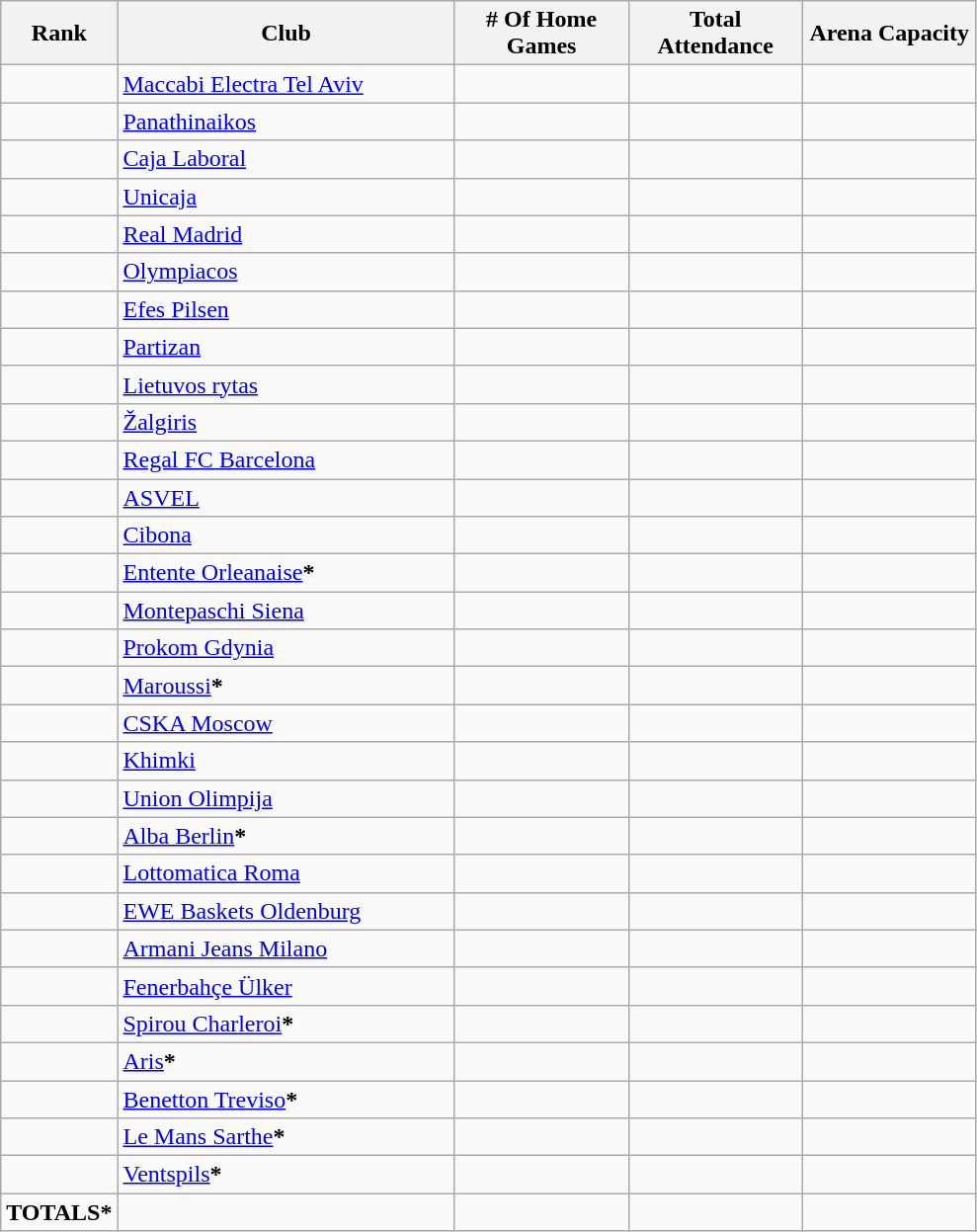<table class="wikitable sortable">
<tr>
<th>Rank</th>
<th width=220px>Club</th>
<th width=110px># Of Home Games</th>
<th width=110px>Total Attendance</th>
<th width=110px>Arena Capacity</th>
</tr>
<tr align="left">
<td></td>
<td align="left"> <a href='#'>Maccabi Electra Tel Aviv</a></td>
<td></td>
<td></td>
<td></td>
</tr>
<tr align="left">
<td></td>
<td align="left"> <a href='#'>Panathinaikos</a></td>
<td></td>
<td></td>
<td></td>
</tr>
<tr align="left">
<td></td>
<td align="left"> <a href='#'>Caja Laboral</a></td>
<td></td>
<td></td>
<td></td>
</tr>
<tr align="left">
<td></td>
<td align="left"> <a href='#'>Unicaja</a></td>
<td></td>
<td></td>
<td></td>
</tr>
<tr align="left">
<td></td>
<td align="left"> <a href='#'>Real Madrid</a></td>
<td></td>
<td></td>
<td></td>
</tr>
<tr align="left">
<td></td>
<td align="left"> <a href='#'>Olympiacos</a></td>
<td></td>
<td></td>
<td></td>
</tr>
<tr align="left">
<td></td>
<td align="left"> <a href='#'>Efes Pilsen</a></td>
<td></td>
<td></td>
<td></td>
</tr>
<tr align="left">
<td></td>
<td align="left"> <a href='#'>Partizan</a></td>
<td></td>
<td></td>
<td></td>
</tr>
<tr align="left">
<td></td>
<td align="left"> <a href='#'>Lietuvos rytas</a></td>
<td></td>
<td></td>
<td></td>
</tr>
<tr align="left">
<td></td>
<td align="left"> <a href='#'>Žalgiris</a></td>
<td></td>
<td></td>
<td></td>
</tr>
<tr align="left">
<td></td>
<td align="left"> <a href='#'>Regal FC Barcelona</a></td>
<td></td>
<td></td>
<td></td>
</tr>
<tr align="left">
<td></td>
<td align="left"> <a href='#'>ASVEL</a></td>
<td></td>
<td></td>
<td></td>
</tr>
<tr align="left">
<td></td>
<td align="left"> <a href='#'>Cibona</a></td>
<td></td>
<td></td>
<td></td>
</tr>
<tr align="left">
<td></td>
<td align="left"> <a href='#'>Entente Orleanaise</a><strong>*</strong></td>
<td></td>
<td></td>
<td></td>
</tr>
<tr align="left">
<td></td>
<td align="left"> <a href='#'>Montepaschi Siena</a></td>
<td></td>
<td></td>
<td></td>
</tr>
<tr align="left">
<td></td>
<td align="left"> <a href='#'>Prokom Gdynia</a></td>
<td></td>
<td></td>
<td></td>
</tr>
<tr align="left">
<td></td>
<td align="left"> <a href='#'>Maroussi</a><strong>*</strong></td>
<td></td>
<td></td>
<td></td>
</tr>
<tr align="left">
<td></td>
<td align="left"> <a href='#'>CSKA Moscow</a></td>
<td></td>
<td></td>
<td></td>
</tr>
<tr align="left">
<td></td>
<td align="left"> <a href='#'>Khimki</a></td>
<td></td>
<td></td>
<td></td>
</tr>
<tr align="left">
<td></td>
<td align="left"> <a href='#'>Union Olimpija</a></td>
<td></td>
<td></td>
<td></td>
</tr>
<tr align="left">
<td></td>
<td align="left"> <a href='#'>Alba Berlin</a><strong>*</strong></td>
<td></td>
<td></td>
<td></td>
</tr>
<tr align="left">
<td></td>
<td align="left"> <a href='#'>Lottomatica Roma</a></td>
<td></td>
<td></td>
<td></td>
</tr>
<tr align="left">
<td></td>
<td align="left"> <a href='#'>EWE Baskets Oldenburg</a></td>
<td></td>
<td></td>
<td></td>
</tr>
<tr align="left">
<td></td>
<td align="left"> <a href='#'>Armani Jeans Milano</a></td>
<td></td>
<td></td>
<td></td>
</tr>
<tr align="left">
<td></td>
<td align="left"> <a href='#'>Fenerbahçe Ülker</a></td>
<td></td>
<td></td>
<td></td>
</tr>
<tr align="left">
<td></td>
<td align="left"> <a href='#'>Spirou Charleroi</a><strong>*</strong></td>
<td></td>
<td></td>
<td></td>
</tr>
<tr align="left">
<td></td>
<td align="left"> <a href='#'>Aris</a><strong>*</strong></td>
<td></td>
<td></td>
<td></td>
</tr>
<tr align="left">
<td></td>
<td align="left"> <a href='#'>Benetton Treviso</a><strong>*</strong></td>
<td></td>
<td></td>
<td></td>
</tr>
<tr align="left">
<td></td>
<td align="left"> <a href='#'>Le Mans Sarthe</a><strong>*</strong></td>
<td></td>
<td></td>
<td></td>
</tr>
<tr align="left">
<td></td>
<td align="left"> <a href='#'>Ventspils</a><strong>*</strong></td>
<td></td>
<td></td>
<td></td>
</tr>
<tr align="left">
<td><strong>TOTALS*</strong></td>
<td align="left"></td>
<td></td>
<td></td>
<td></td>
</tr>
</table>
